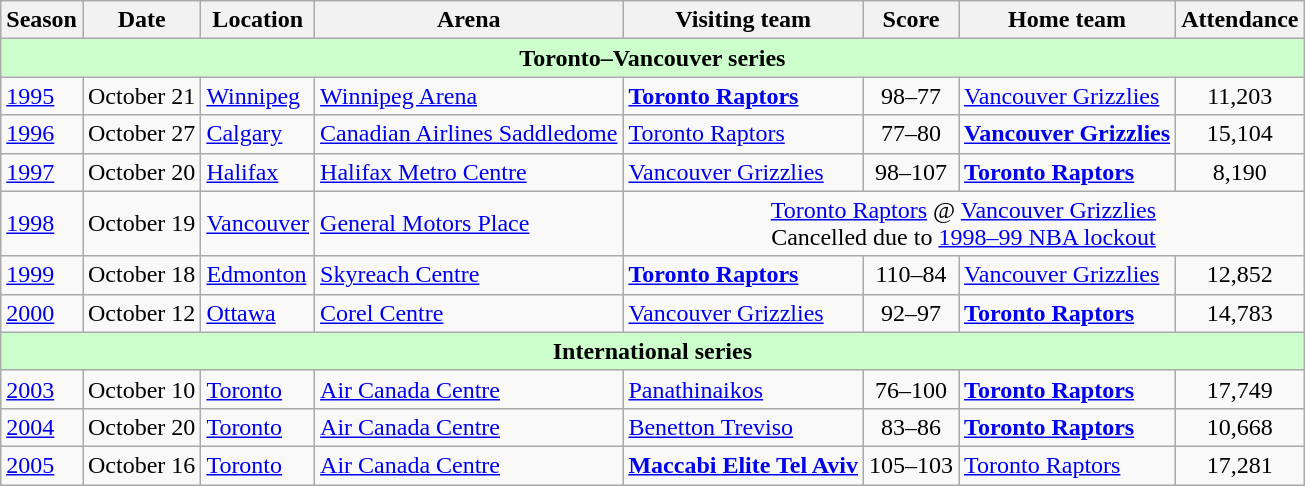<table class="wikitable">
<tr>
<th>Season</th>
<th>Date</th>
<th>Location</th>
<th>Arena</th>
<th>Visiting team</th>
<th>Score</th>
<th>Home team</th>
<th>Attendance</th>
</tr>
<tr align=center>
<td colspan=9 style="background: #ccffcc;"><strong>Toronto–Vancouver series</strong></td>
</tr>
<tr>
<td><a href='#'>1995</a></td>
<td>October 21</td>
<td> <a href='#'>Winnipeg</a></td>
<td><a href='#'>Winnipeg Arena</a></td>
<td> <strong><a href='#'>Toronto Raptors</a></strong></td>
<td align=center>98–77</td>
<td> <a href='#'>Vancouver Grizzlies</a></td>
<td align=center>11,203</td>
</tr>
<tr>
<td><a href='#'>1996</a></td>
<td>October 27</td>
<td> <a href='#'>Calgary</a></td>
<td><a href='#'>Canadian Airlines Saddledome</a></td>
<td> <a href='#'>Toronto Raptors</a></td>
<td align=center>77–80</td>
<td> <strong><a href='#'>Vancouver Grizzlies</a></strong></td>
<td align=center>15,104</td>
</tr>
<tr>
<td><a href='#'>1997</a></td>
<td>October 20</td>
<td> <a href='#'>Halifax</a></td>
<td><a href='#'>Halifax Metro Centre</a></td>
<td> <a href='#'>Vancouver Grizzlies</a></td>
<td align=center>98–107</td>
<td> <strong><a href='#'>Toronto Raptors</a></strong></td>
<td align=center>8,190</td>
</tr>
<tr>
<td><a href='#'>1998</a></td>
<td>October 19</td>
<td> <a href='#'>Vancouver</a></td>
<td><a href='#'>General Motors Place</a></td>
<td colspan=4; align=center><a href='#'>Toronto Raptors</a> @ <a href='#'>Vancouver Grizzlies</a><br>Cancelled due to <a href='#'>1998–99 NBA lockout</a></td>
</tr>
<tr>
<td><a href='#'>1999</a></td>
<td>October 18</td>
<td> <a href='#'>Edmonton</a></td>
<td><a href='#'>Skyreach Centre</a></td>
<td> <strong><a href='#'>Toronto Raptors</a></strong></td>
<td align=center>110–84</td>
<td> <a href='#'>Vancouver Grizzlies</a></td>
<td align=center>12,852</td>
</tr>
<tr>
<td><a href='#'>2000</a></td>
<td>October 12</td>
<td> <a href='#'>Ottawa</a></td>
<td><a href='#'>Corel Centre</a></td>
<td> <a href='#'>Vancouver Grizzlies</a></td>
<td align=center>92–97</td>
<td> <strong><a href='#'>Toronto Raptors</a></strong></td>
<td align=center>14,783</td>
</tr>
<tr align=center>
<td colspan=9 style="background: #ccffcc;"><strong>International series</strong></td>
</tr>
<tr>
<td><a href='#'>2003</a></td>
<td>October 10</td>
<td> <a href='#'>Toronto</a></td>
<td><a href='#'>Air Canada Centre</a></td>
<td> <a href='#'>Panathinaikos</a></td>
<td align=center>76–100</td>
<td> <strong><a href='#'>Toronto Raptors</a></strong></td>
<td align=center>17,749</td>
</tr>
<tr>
<td><a href='#'>2004</a></td>
<td>October 20</td>
<td> <a href='#'>Toronto</a></td>
<td><a href='#'>Air Canada Centre</a></td>
<td> <a href='#'>Benetton Treviso</a></td>
<td align=center>83–86</td>
<td> <strong><a href='#'>Toronto Raptors</a></strong></td>
<td align=center>10,668</td>
</tr>
<tr>
<td><a href='#'>2005</a></td>
<td>October 16</td>
<td> <a href='#'>Toronto</a></td>
<td><a href='#'>Air Canada Centre</a></td>
<td> <strong><a href='#'>Maccabi Elite Tel Aviv</a></strong></td>
<td align=center>105–103</td>
<td> <a href='#'>Toronto Raptors</a></td>
<td align=center>17,281</td>
</tr>
</table>
